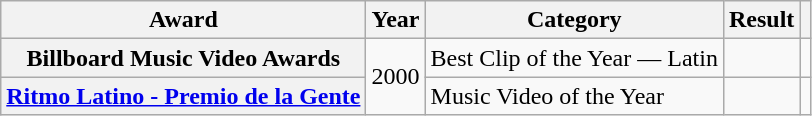<table class="wikitable sortable plainrowheaders">
<tr>
<th scope="col">Award</th>
<th scope="col">Year</th>
<th scope="col">Category</th>
<th scope="col">Result</th>
<th scope="col"></th>
</tr>
<tr>
<th scope="row">Billboard Music Video Awards</th>
<td style="text-align:center;" rowspan=3">2000</td>
<td>Best Clip of the Year — Latin</td>
<td></td>
<td align="center"></td>
</tr>
<tr>
<th scope="row"><a href='#'>Ritmo Latino - Premio de la Gente</a></th>
<td>Music Video of the Year</td>
<td></td>
<td align="center"></td>
</tr>
</table>
